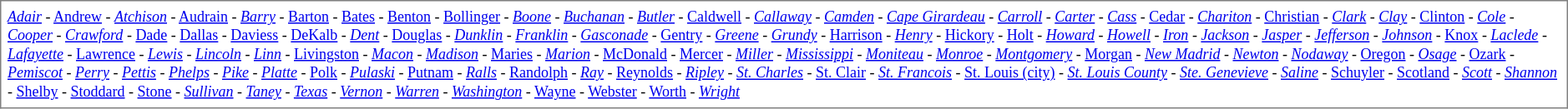<table border="1" cellspacing="0" cellpadding="5" rules="all" style="margin:1em 1em 1em 0; border-collapse:collapse; font-size:75%">
<tr>
<td><em><a href='#'>Adair</a></em> - <a href='#'>Andrew</a> - <em><a href='#'>Atchison</a></em> - <a href='#'>Audrain</a> - <em><a href='#'>Barry</a></em> - <a href='#'>Barton</a> - <a href='#'>Bates</a> - <a href='#'>Benton</a> - <a href='#'>Bollinger</a> - <em><a href='#'>Boone</a></em> - <em><a href='#'>Buchanan</a></em> - <em><a href='#'>Butler</a></em> - <a href='#'>Caldwell</a> - <em><a href='#'>Callaway</a></em> - <em><a href='#'>Camden</a></em> - <em><a href='#'>Cape Girardeau</a></em> - <em><a href='#'>Carroll</a></em> - <em><a href='#'>Carter</a></em> - <em><a href='#'>Cass</a></em> - <a href='#'>Cedar</a> - <em><a href='#'>Chariton</a></em> - <a href='#'>Christian</a> - <em><a href='#'>Clark</a></em> - <em><a href='#'>Clay</a></em> - <a href='#'>Clinton</a> - <em><a href='#'>Cole</a></em> - <em><a href='#'>Cooper</a></em> - <em><a href='#'>Crawford</a></em> - <a href='#'>Dade</a> - <a href='#'>Dallas</a> - <a href='#'>Daviess</a> - <a href='#'>DeKalb</a> - <em><a href='#'>Dent</a></em> - <a href='#'>Douglas</a> - <em><a href='#'>Dunklin</a></em> - <em><a href='#'>Franklin</a></em> - <em><a href='#'>Gasconade</a></em> - <a href='#'>Gentry</a> - <em><a href='#'>Greene</a></em> - <em><a href='#'>Grundy</a></em> - <a href='#'>Harrison</a> - <em><a href='#'>Henry</a></em> - <a href='#'>Hickory</a> - <a href='#'>Holt</a> - <em><a href='#'>Howard</a></em> - <em><a href='#'>Howell</a></em> - <em><a href='#'>Iron</a></em> - <em><a href='#'>Jackson</a></em> - <em><a href='#'>Jasper</a></em> - <em><a href='#'>Jefferson</a></em> - <em><a href='#'>Johnson</a></em> - <a href='#'>Knox</a> - <em><a href='#'>Laclede</a></em> - <em><a href='#'>Lafayette</a></em> - <a href='#'>Lawrence</a> - <em><a href='#'>Lewis</a></em> - <em><a href='#'>Lincoln</a></em> - <em><a href='#'>Linn</a></em> - <a href='#'>Livingston</a> - <em><a href='#'>Macon</a></em> - <em><a href='#'>Madison</a></em> - <a href='#'>Maries</a> - <em><a href='#'>Marion</a></em> - <a href='#'>McDonald</a> - <a href='#'>Mercer</a> - <em><a href='#'>Miller</a></em> - <em><a href='#'>Mississippi</a></em> - <em><a href='#'>Moniteau</a></em> - <em><a href='#'>Monroe</a></em> - <em><a href='#'>Montgomery</a></em> - <a href='#'>Morgan</a> - <em><a href='#'>New Madrid</a></em> - <em><a href='#'>Newton</a></em> - <em><a href='#'>Nodaway</a></em> - <a href='#'>Oregon</a> - <em><a href='#'>Osage</a></em> - <a href='#'>Ozark</a> - <em><a href='#'>Pemiscot</a></em> - <em><a href='#'>Perry</a></em> - <em><a href='#'>Pettis</a></em> - <em><a href='#'>Phelps</a></em> - <em><a href='#'>Pike</a></em> - <em><a href='#'>Platte</a></em> - <a href='#'>Polk</a> - <em><a href='#'>Pulaski</a></em> - <a href='#'>Putnam</a> - <em><a href='#'>Ralls</a></em> - <a href='#'>Randolph</a> - <em><a href='#'>Ray</a></em> - <a href='#'>Reynolds</a> - <em><a href='#'>Ripley</a></em> - <em><a href='#'>St. Charles</a></em> - <a href='#'>St. Clair</a> - <em><a href='#'>St. Francois</a></em> - <a href='#'>St. Louis (city)</a> - <em><a href='#'>St. Louis County</a></em> - <em><a href='#'>Ste. Genevieve</a></em> - <em><a href='#'>Saline</a></em> - <a href='#'>Schuyler</a> - <a href='#'>Scotland</a> - <em><a href='#'>Scott</a></em> - <em><a href='#'>Shannon</a></em> - <a href='#'>Shelby</a> - <a href='#'>Stoddard</a> - <a href='#'>Stone</a> - <em><a href='#'>Sullivan</a></em> - <em><a href='#'>Taney</a></em> - <em><a href='#'>Texas</a></em> - <em><a href='#'>Vernon</a></em> - <em><a href='#'>Warren</a></em> - <em><a href='#'>Washington</a></em> - <a href='#'>Wayne</a> - <a href='#'>Webster</a> - <a href='#'>Worth</a> - <em><a href='#'>Wright</a></em></td>
</tr>
</table>
